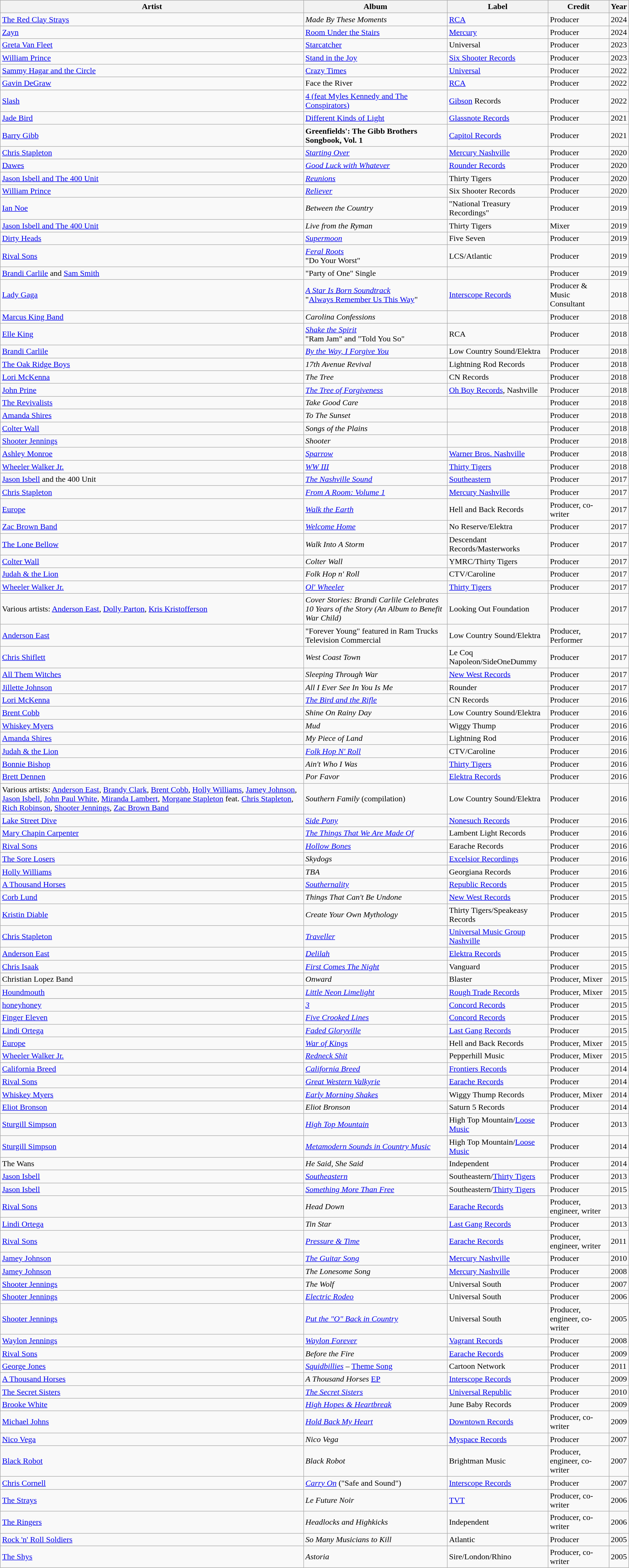<table class="wikitable sortable">
<tr>
<th>Artist</th>
<th>Album</th>
<th>Label</th>
<th>Credit</th>
<th>Year</th>
</tr>
<tr>
<td><a href='#'>The Red Clay Strays</a></td>
<td><em>Made By These Moments</td>
<td><a href='#'>RCA</a></td>
<td>Producer</td>
<td>2024</td>
</tr>
<tr>
<td><a href='#'>Zayn</a></td>
<td></em><a href='#'>Room Under the Stairs</a><em></td>
<td><a href='#'>Mercury</a></td>
<td>Producer</td>
<td>2024</td>
</tr>
<tr>
<td><a href='#'>Greta Van Fleet</a></td>
<td></em><a href='#'>Starcatcher</a><em></td>
<td>Universal</td>
<td>Producer</td>
<td>2023</td>
</tr>
<tr>
<td><a href='#'>William Prince</a></td>
<td></em><a href='#'>Stand in the Joy</a><em></td>
<td><a href='#'>Six Shooter Records</a></td>
<td>Producer</td>
<td>2023</td>
</tr>
<tr>
<td><a href='#'>Sammy Hagar and the Circle</a></td>
<td></em><a href='#'>Crazy Times</a><em></td>
<td><a href='#'>Universal</a></td>
<td>Producer</td>
<td>2022</td>
</tr>
<tr>
<td><a href='#'>Gavin DeGraw</a></td>
<td></em>Face the River<em></td>
<td><a href='#'>RCA</a></td>
<td>Producer</td>
<td>2022</td>
</tr>
<tr>
<td><a href='#'>Slash</a></td>
<td></em><a href='#'>4 (feat Myles Kennedy and The Conspirators)</a><em></td>
<td><a href='#'>Gibson</a> Records</td>
<td>Producer</td>
<td>2022</td>
</tr>
<tr>
<td><a href='#'>Jade Bird</a></td>
<td></em><a href='#'>Different Kinds of Light</a><em></td>
<td><a href='#'>Glassnote Records</a></td>
<td>Producer</td>
<td>2021</td>
</tr>
<tr>
<td><a href='#'>Barry Gibb</a></td>
<td><strong>Greenfields': The Gibb Brothers Songbook, Vol. 1</em></td>
<td><a href='#'>Capitol Records</a></td>
<td>Producer</td>
<td>2021</td>
</tr>
<tr>
<td><a href='#'>Chris Stapleton</a></td>
<td><em><a href='#'>Starting Over</a></em></td>
<td><a href='#'>Mercury Nashville</a></td>
<td>Producer</td>
<td>2020</td>
</tr>
<tr>
<td><a href='#'>Dawes</a></td>
<td><em><a href='#'>Good Luck with Whatever</a></em></td>
<td><a href='#'>Rounder Records</a></td>
<td>Producer</td>
<td>2020</td>
</tr>
<tr>
<td><a href='#'>Jason Isbell and The 400 Unit</a></td>
<td><em><a href='#'>Reunions</a></em></td>
<td>Thirty Tigers</td>
<td>Producer</td>
<td>2020</td>
</tr>
<tr>
<td><a href='#'>William Prince</a></td>
<td><em><a href='#'>Reliever</a></em></td>
<td>Six Shooter Records</td>
<td>Producer</td>
<td>2020</td>
</tr>
<tr>
<td><a href='#'>Ian Noe</a></td>
<td><em>Between the Country</em></td>
<td>"National Treasury Recordings"</td>
<td>Producer</td>
<td>2019</td>
</tr>
<tr>
<td><a href='#'>Jason Isbell and The 400 Unit</a></td>
<td><em>Live from the Ryman</em></td>
<td>Thirty Tigers</td>
<td>Mixer</td>
<td>2019</td>
</tr>
<tr>
<td><a href='#'>Dirty Heads</a></td>
<td><em><a href='#'>Supermoon</a></em></td>
<td>Five Seven</td>
<td>Producer</td>
<td>2019</td>
</tr>
<tr>
<td><a href='#'>Rival Sons</a></td>
<td><em><a href='#'>Feral Roots</a></em><br>"Do Your Worst"</td>
<td>LCS/Atlantic</td>
<td>Producer</td>
<td>2019</td>
</tr>
<tr>
<td><a href='#'>Brandi Carlile</a> and <a href='#'>Sam Smith</a></td>
<td>"Party of One" Single</td>
<td></td>
<td>Producer</td>
<td>2019</td>
</tr>
<tr>
<td><a href='#'>Lady Gaga</a></td>
<td><em><a href='#'>A Star Is Born Soundtrack</a></em><br>"<a href='#'>Always Remember Us This Way</a>"</td>
<td><a href='#'>Interscope Records</a></td>
<td>Producer & Music Consultant</td>
<td>2018</td>
</tr>
<tr>
<td><a href='#'>Marcus King Band</a></td>
<td><em>Carolina Confessions</em></td>
<td></td>
<td>Producer</td>
<td>2018</td>
</tr>
<tr>
<td><a href='#'>Elle King</a></td>
<td><em><a href='#'>Shake the Spirit</a></em><br>"Ram Jam" and "Told You So"</td>
<td>RCA</td>
<td>Producer</td>
<td>2018</td>
</tr>
<tr>
<td><a href='#'>Brandi Carlile</a></td>
<td><em><a href='#'>By the Way, I Forgive You</a></em></td>
<td>Low Country Sound/Elektra</td>
<td>Producer</td>
<td>2018</td>
</tr>
<tr>
<td><a href='#'>The Oak Ridge Boys</a></td>
<td><em>17th Avenue Revival</em></td>
<td>Lightning Rod Records</td>
<td>Producer</td>
<td>2018</td>
</tr>
<tr>
<td><a href='#'>Lori McKenna</a></td>
<td><em>The Tree</em></td>
<td>CN Records</td>
<td>Producer</td>
<td>2018</td>
</tr>
<tr>
<td><a href='#'>John Prine</a></td>
<td><em><a href='#'>The Tree of Forgiveness</a></em></td>
<td><a href='#'>Oh Boy Records</a>, Nashville</td>
<td>Producer</td>
<td>2018</td>
</tr>
<tr>
<td><a href='#'>The Revivalists</a></td>
<td><em>Take Good Care</em></td>
<td></td>
<td>Producer</td>
<td>2018</td>
</tr>
<tr>
<td><a href='#'>Amanda Shires</a></td>
<td><em>To The Sunset</em></td>
<td></td>
<td>Producer</td>
<td>2018</td>
</tr>
<tr>
<td><a href='#'>Colter Wall</a></td>
<td><em>Songs of the Plains</em></td>
<td></td>
<td>Producer</td>
<td>2018</td>
</tr>
<tr>
<td><a href='#'>Shooter Jennings</a></td>
<td><em>Shooter</em></td>
<td></td>
<td>Producer</td>
<td>2018</td>
</tr>
<tr>
<td><a href='#'>Ashley Monroe</a></td>
<td><em><a href='#'>Sparrow</a></em></td>
<td><a href='#'>Warner Bros. Nashville</a></td>
<td>Producer</td>
<td>2018</td>
</tr>
<tr>
<td><a href='#'>Wheeler Walker Jr.</a></td>
<td><em><a href='#'>WW III</a></em></td>
<td><a href='#'>Thirty Tigers</a></td>
<td>Producer</td>
<td>2018</td>
</tr>
<tr>
<td><a href='#'>Jason Isbell</a> and the 400 Unit</td>
<td><em><a href='#'>The Nashville Sound</a></em></td>
<td><a href='#'>Southeastern</a></td>
<td>Producer</td>
<td>2017</td>
</tr>
<tr>
<td><a href='#'>Chris Stapleton</a></td>
<td><em><a href='#'>From A Room: Volume 1</a></em></td>
<td><a href='#'>Mercury Nashville</a></td>
<td>Producer</td>
<td>2017</td>
</tr>
<tr>
<td><a href='#'>Europe</a></td>
<td><em><a href='#'>Walk the Earth</a></em></td>
<td>Hell and Back Records</td>
<td>Producer, co-writer</td>
<td>2017</td>
</tr>
<tr>
<td><a href='#'>Zac Brown Band</a></td>
<td><em><a href='#'>Welcome Home</a></em></td>
<td>No Reserve/Elektra</td>
<td>Producer</td>
<td>2017</td>
</tr>
<tr>
<td><a href='#'>The Lone Bellow</a></td>
<td><em>Walk Into A Storm</em></td>
<td>Descendant Records/Masterworks</td>
<td>Producer</td>
<td>2017</td>
</tr>
<tr>
<td><a href='#'>Colter Wall</a></td>
<td><em>Colter Wall</em></td>
<td>YMRC/Thirty Tigers</td>
<td>Producer</td>
<td>2017</td>
</tr>
<tr>
<td><a href='#'>Judah & the Lion</a></td>
<td><em>Folk Hop n' Roll</em></td>
<td>CTV/Caroline</td>
<td>Producer</td>
<td>2017</td>
</tr>
<tr>
<td><a href='#'>Wheeler Walker Jr.</a></td>
<td><em><a href='#'>Ol' Wheeler</a></em></td>
<td><a href='#'>Thirty Tigers</a></td>
<td>Producer</td>
<td>2017</td>
</tr>
<tr>
<td>Various artists: <a href='#'>Anderson East</a>, <a href='#'>Dolly Parton</a>, <a href='#'>Kris Kristofferson</a></td>
<td><em>Cover Stories: Brandi Carlile Celebrates 10 Years of the Story (An Album to Benefit War Child)</em></td>
<td>Looking Out Foundation</td>
<td>Producer</td>
<td>2017</td>
</tr>
<tr>
<td><a href='#'>Anderson East</a></td>
<td>"Forever Young" featured in Ram Trucks Television Commercial</td>
<td>Low Country Sound/Elektra</td>
<td>Producer, Performer</td>
<td>2017</td>
</tr>
<tr>
<td><a href='#'>Chris Shiflett</a></td>
<td><em>West Coast Town</em></td>
<td>Le Coq Napoleon/SideOneDummy</td>
<td>Producer</td>
<td>2017</td>
</tr>
<tr>
<td><a href='#'>All Them Witches</a></td>
<td><em>Sleeping Through War</em></td>
<td><a href='#'>New West Records</a></td>
<td>Producer</td>
<td>2017</td>
</tr>
<tr>
<td><a href='#'>Jillette Johnson</a></td>
<td><em>All I Ever See In You Is Me</em></td>
<td>Rounder</td>
<td>Producer</td>
<td>2017</td>
</tr>
<tr>
<td><a href='#'>Lori McKenna</a></td>
<td><em><a href='#'>The Bird and the Rifle</a></em></td>
<td>CN Records</td>
<td>Producer</td>
<td>2016</td>
</tr>
<tr>
<td><a href='#'>Brent Cobb</a></td>
<td><em>Shine On Rainy Day</em></td>
<td>Low Country Sound/Elektra</td>
<td>Producer</td>
<td>2016</td>
</tr>
<tr>
<td><a href='#'>Whiskey Myers</a></td>
<td><em>Mud</em></td>
<td>Wiggy Thump</td>
<td>Producer</td>
<td>2016</td>
</tr>
<tr>
<td><a href='#'>Amanda Shires</a></td>
<td><em>My Piece of Land</em></td>
<td>Lightning Rod</td>
<td>Producer</td>
<td>2016</td>
</tr>
<tr>
<td><a href='#'>Judah & the Lion</a></td>
<td><em><a href='#'>Folk Hop N' Roll</a></em></td>
<td>CTV/Caroline</td>
<td>Producer</td>
<td>2016</td>
</tr>
<tr>
<td><a href='#'>Bonnie Bishop</a></td>
<td><em>Ain't Who I Was</em></td>
<td><a href='#'>Thirty Tigers</a></td>
<td>Producer</td>
<td>2016</td>
</tr>
<tr>
<td><a href='#'>Brett Dennen</a></td>
<td><em>Por Favor</em></td>
<td><a href='#'>Elektra Records</a></td>
<td>Producer</td>
<td>2016</td>
</tr>
<tr>
<td>Various artists: <a href='#'>Anderson East</a>, <a href='#'>Brandy Clark</a>, <a href='#'>Brent Cobb</a>, <a href='#'>Holly Williams</a>, <a href='#'>Jamey Johnson</a>, <a href='#'>Jason Isbell</a>, <a href='#'>John Paul White</a>, <a href='#'>Miranda Lambert</a>, <a href='#'>Morgane Stapleton</a> feat. <a href='#'>Chris Stapleton</a>, <a href='#'>Rich Robinson</a>, <a href='#'>Shooter Jennings</a>, <a href='#'>Zac Brown Band</a></td>
<td><em>Southern Family</em> (compilation)</td>
<td>Low Country Sound/Elektra</td>
<td>Producer</td>
<td>2016</td>
</tr>
<tr>
<td><a href='#'>Lake Street Dive</a></td>
<td><em><a href='#'>Side Pony</a></em></td>
<td><a href='#'>Nonesuch Records</a></td>
<td>Producer</td>
<td>2016</td>
</tr>
<tr>
<td><a href='#'>Mary Chapin Carpenter</a></td>
<td><em><a href='#'>The Things That We Are Made Of</a></em></td>
<td>Lambent Light Records</td>
<td>Producer</td>
<td>2016</td>
</tr>
<tr>
<td><a href='#'>Rival Sons</a></td>
<td><em><a href='#'>Hollow Bones</a></em></td>
<td>Earache Records</td>
<td>Producer</td>
<td>2016</td>
</tr>
<tr>
<td><a href='#'>The Sore Losers</a></td>
<td><em>Skydogs</em></td>
<td><a href='#'>Excelsior Recordings</a></td>
<td>Producer</td>
<td>2016</td>
</tr>
<tr>
<td><a href='#'>Holly Williams</a></td>
<td><em>TBA</em></td>
<td>Georgiana Records</td>
<td>Producer</td>
<td>2016</td>
</tr>
<tr>
<td><a href='#'>A Thousand Horses</a></td>
<td><em><a href='#'>Southernality</a></em></td>
<td><a href='#'>Republic Records</a></td>
<td>Producer</td>
<td>2015</td>
</tr>
<tr>
<td><a href='#'>Corb Lund</a></td>
<td><em>Things That Can't Be Undone</em></td>
<td><a href='#'>New West Records</a></td>
<td>Producer</td>
<td>2015</td>
</tr>
<tr>
<td><a href='#'>Kristin Diable</a></td>
<td><em>Create Your Own Mythology</em></td>
<td>Thirty Tigers/Speakeasy Records</td>
<td>Producer</td>
<td>2015</td>
</tr>
<tr>
<td><a href='#'>Chris Stapleton</a></td>
<td><em><a href='#'>Traveller</a></em></td>
<td><a href='#'>Universal Music Group Nashville</a></td>
<td>Producer</td>
<td>2015</td>
</tr>
<tr>
<td><a href='#'>Anderson East</a></td>
<td><em><a href='#'>Delilah</a></em></td>
<td><a href='#'>Elektra Records</a></td>
<td>Producer</td>
<td>2015</td>
</tr>
<tr>
<td><a href='#'>Chris Isaak</a></td>
<td><em><a href='#'>First Comes The Night</a></em></td>
<td>Vanguard</td>
<td>Producer</td>
<td>2015</td>
</tr>
<tr>
<td>Christian Lopez Band</td>
<td><em>Onward</em></td>
<td>Blaster</td>
<td>Producer, Mixer</td>
<td>2015</td>
</tr>
<tr>
<td><a href='#'>Houndmouth</a></td>
<td><em><a href='#'>Little Neon Limelight</a></em></td>
<td><a href='#'>Rough Trade Records</a></td>
<td>Producer, Mixer</td>
<td>2015</td>
</tr>
<tr>
</tr>
<tr>
<td><a href='#'>honeyhoney</a></td>
<td><em><a href='#'>3</a></em></td>
<td><a href='#'>Concord Records</a></td>
<td>Producer</td>
<td>2015</td>
</tr>
<tr>
<td><a href='#'>Finger Eleven</a></td>
<td><em><a href='#'>Five Crooked Lines</a></em></td>
<td><a href='#'>Concord Records</a></td>
<td>Producer</td>
<td>2015</td>
</tr>
<tr>
<td><a href='#'>Lindi Ortega</a></td>
<td><em><a href='#'>Faded Gloryville</a></em></td>
<td><a href='#'>Last Gang Records</a></td>
<td>Producer</td>
<td>2015</td>
</tr>
<tr>
<td><a href='#'>Europe</a></td>
<td><em><a href='#'>War of Kings</a></em></td>
<td>Hell and Back Records</td>
<td>Producer, Mixer</td>
<td>2015</td>
</tr>
<tr>
<td><a href='#'>Wheeler Walker Jr.</a></td>
<td><em><a href='#'>Redneck Shit</a></em></td>
<td>Pepperhill Music</td>
<td>Producer, Mixer</td>
<td>2015</td>
</tr>
<tr>
<td><a href='#'>California Breed</a></td>
<td><em><a href='#'>California Breed</a></em></td>
<td><a href='#'>Frontiers Records</a></td>
<td>Producer</td>
<td>2014</td>
</tr>
<tr>
<td><a href='#'>Rival Sons</a></td>
<td><em><a href='#'>Great Western Valkyrie</a></em></td>
<td><a href='#'>Earache Records</a></td>
<td>Producer</td>
<td>2014</td>
</tr>
<tr>
<td><a href='#'>Whiskey Myers</a></td>
<td><em><a href='#'>Early Morning Shakes</a></em></td>
<td>Wiggy Thump Records</td>
<td>Producer, Mixer</td>
<td>2014</td>
</tr>
<tr>
<td><a href='#'>Eliot Bronson</a></td>
<td><em>Eliot Bronson</em></td>
<td>Saturn 5 Records</td>
<td>Producer</td>
<td>2014</td>
</tr>
<tr>
<td><a href='#'>Sturgill Simpson</a></td>
<td><em><a href='#'>High Top Mountain</a></em></td>
<td>High Top Mountain/<a href='#'>Loose Music</a></td>
<td>Producer</td>
<td>2013</td>
</tr>
<tr>
<td><a href='#'>Sturgill Simpson</a></td>
<td><em><a href='#'>Metamodern Sounds in Country Music</a></em></td>
<td>High Top Mountain/<a href='#'>Loose Music</a></td>
<td>Producer</td>
<td>2014</td>
</tr>
<tr>
<td>The Wans</td>
<td><em>He Said, She Said</em></td>
<td>Independent</td>
<td>Producer</td>
<td>2014</td>
</tr>
<tr>
<td><a href='#'>Jason Isbell</a></td>
<td><em><a href='#'>Southeastern</a></em></td>
<td>Southeastern/<a href='#'>Thirty Tigers</a></td>
<td>Producer</td>
<td>2013</td>
</tr>
<tr>
<td><a href='#'>Jason Isbell</a></td>
<td><em><a href='#'>Something More Than Free</a></em></td>
<td>Southeastern/<a href='#'>Thirty Tigers</a></td>
<td>Producer</td>
<td>2015</td>
</tr>
<tr>
<td><a href='#'>Rival Sons</a></td>
<td><em>Head Down</em></td>
<td><a href='#'>Earache Records</a></td>
<td>Producer, engineer, writer</td>
<td>2013</td>
</tr>
<tr>
<td><a href='#'>Lindi Ortega</a></td>
<td><em>Tin Star</em></td>
<td><a href='#'>Last Gang Records</a></td>
<td>Producer</td>
<td>2013</td>
</tr>
<tr>
<td><a href='#'>Rival Sons</a></td>
<td><em><a href='#'>Pressure & Time</a></em></td>
<td><a href='#'>Earache Records</a></td>
<td>Producer, engineer, writer</td>
<td>2011</td>
</tr>
<tr>
<td><a href='#'>Jamey Johnson</a></td>
<td><em><a href='#'>The Guitar Song</a></em></td>
<td><a href='#'>Mercury Nashville</a></td>
<td>Producer</td>
<td>2010</td>
</tr>
<tr>
<td><a href='#'>Jamey Johnson</a></td>
<td><em>The Lonesome Song</em></td>
<td><a href='#'>Mercury Nashville</a></td>
<td>Producer</td>
<td>2008</td>
</tr>
<tr>
<td><a href='#'>Shooter Jennings</a></td>
<td><em>The Wolf</em></td>
<td>Universal South</td>
<td>Producer</td>
<td>2007</td>
</tr>
<tr>
<td><a href='#'>Shooter Jennings</a></td>
<td><em><a href='#'>Electric Rodeo</a></em></td>
<td>Universal South</td>
<td>Producer</td>
<td>2006</td>
</tr>
<tr>
<td><a href='#'>Shooter Jennings</a></td>
<td><em><a href='#'>Put the "O" Back in Country</a></em></td>
<td>Universal South</td>
<td>Producer, engineer, co-writer</td>
<td>2005</td>
</tr>
<tr>
<td><a href='#'>Waylon Jennings</a></td>
<td><em><a href='#'>Waylon Forever</a></em></td>
<td><a href='#'>Vagrant Records</a></td>
<td>Producer</td>
<td>2008</td>
</tr>
<tr>
<td><a href='#'>Rival Sons</a></td>
<td><em>Before the Fire</em></td>
<td><a href='#'>Earache Records</a></td>
<td>Producer</td>
<td>2009</td>
</tr>
<tr>
<td><a href='#'>George Jones</a></td>
<td><em><a href='#'>Squidbillies</a></em> – <a href='#'>Theme Song</a></td>
<td>Cartoon Network</td>
<td>Producer</td>
<td>2011</td>
</tr>
<tr>
<td><a href='#'>A Thousand Horses</a></td>
<td><em>A Thousand Horses</em> <a href='#'>EP</a></td>
<td><a href='#'>Interscope Records</a></td>
<td>Producer</td>
<td>2009</td>
</tr>
<tr>
<td><a href='#'>The Secret Sisters</a></td>
<td><em><a href='#'>The Secret Sisters</a></em></td>
<td><a href='#'>Universal Republic</a></td>
<td>Producer</td>
<td>2010</td>
</tr>
<tr>
<td><a href='#'>Brooke White</a></td>
<td><em><a href='#'>High Hopes & Heartbreak</a></em></td>
<td>June Baby Records</td>
<td>Producer</td>
<td>2009</td>
</tr>
<tr>
<td><a href='#'>Michael Johns</a></td>
<td><em><a href='#'>Hold Back My Heart</a></em></td>
<td><a href='#'>Downtown Records</a></td>
<td>Producer, co-writer</td>
<td>2009</td>
</tr>
<tr>
<td><a href='#'>Nico Vega</a></td>
<td><em>Nico Vega</em></td>
<td><a href='#'>Myspace Records</a></td>
<td>Producer</td>
<td>2007</td>
</tr>
<tr>
<td><a href='#'>Black Robot</a></td>
<td><em>Black Robot</em></td>
<td>Brightman Music</td>
<td>Producer, engineer, co-writer</td>
<td>2007</td>
</tr>
<tr>
<td><a href='#'>Chris Cornell</a></td>
<td><em><a href='#'>Carry On</a></em> ("Safe and Sound")</td>
<td><a href='#'>Interscope Records</a></td>
<td>Producer</td>
<td>2007</td>
</tr>
<tr>
<td><a href='#'>The Strays</a></td>
<td><em>Le Future Noir</em></td>
<td><a href='#'>TVT</a></td>
<td>Producer, co-writer</td>
<td>2006</td>
</tr>
<tr>
<td><a href='#'>The Ringers</a></td>
<td><em>Headlocks and Highkicks</em></td>
<td>Independent</td>
<td>Producer, co-writer</td>
<td>2006</td>
</tr>
<tr>
<td><a href='#'>Rock 'n' Roll Soldiers</a></td>
<td><em>So Many Musicians to Kill</em></td>
<td>Atlantic</td>
<td>Producer</td>
<td>2005</td>
</tr>
<tr>
<td><a href='#'>The Shys</a></td>
<td><em>Astoria</em></td>
<td>Sire/London/Rhino</td>
<td>Producer, co-writer</td>
<td>2005</td>
</tr>
</table>
